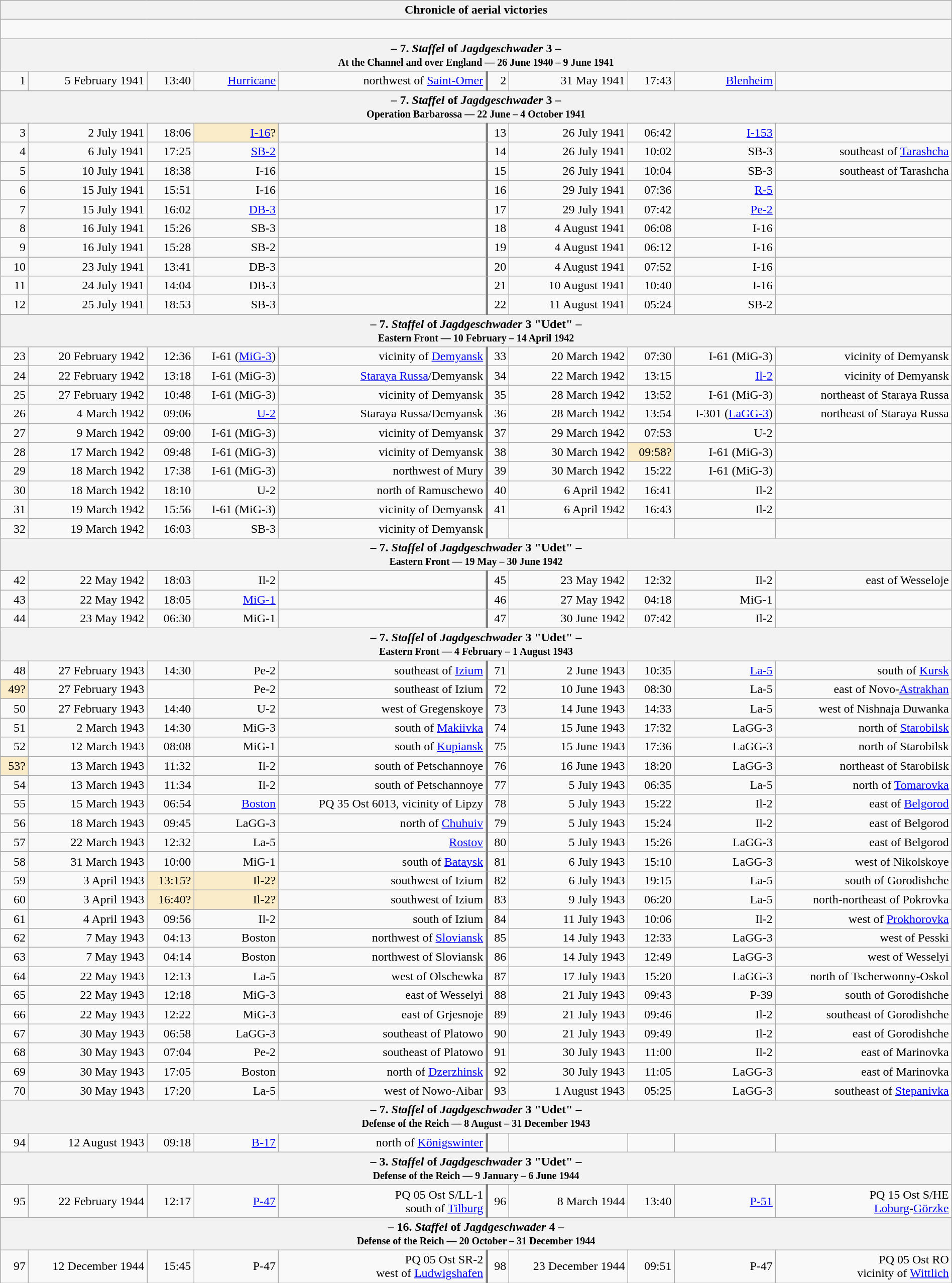<table class="wikitable plainrowheaders collapsible" style="margin-left: auto; margin-right: auto; border: none; text-align:right; width: 100%;">
<tr>
<th colspan="10">Chronicle of aerial victories</th>
</tr>
<tr>
<td colspan="10" style="text-align: left;"><br></td>
</tr>
<tr>
<th colspan="10">– 7. <em>Staffel</em> of <em>Jagdgeschwader</em> 3 –<br><small>At the Channel and over England — 26 June 1940 – 9 June 1941</small></th>
</tr>
<tr>
<td>1</td>
<td>5 February 1941</td>
<td>13:40</td>
<td><a href='#'>Hurricane</a></td>
<td>northwest of <a href='#'>Saint-Omer</a></td>
<td style="border-left: 3px solid grey;">2</td>
<td>31 May 1941</td>
<td>17:43</td>
<td><a href='#'>Blenheim</a></td>
<td></td>
</tr>
<tr>
<th colspan="10">– 7. <em>Staffel</em> of <em>Jagdgeschwader</em> 3 –<br><small>Operation Barbarossa — 22 June – 4 October 1941</small></th>
</tr>
<tr>
<td>3</td>
<td>2 July 1941</td>
<td>18:06</td>
<td style="background:#faecc8"><a href='#'>I-16</a>?</td>
<td></td>
<td style="border-left: 3px solid grey;">13</td>
<td>26 July 1941</td>
<td>06:42</td>
<td><a href='#'>I-153</a></td>
<td></td>
</tr>
<tr>
<td>4</td>
<td>6 July 1941</td>
<td>17:25</td>
<td><a href='#'>SB-2</a></td>
<td></td>
<td style="border-left: 3px solid grey;">14</td>
<td>26 July 1941</td>
<td>10:02</td>
<td>SB-3</td>
<td> southeast of <a href='#'>Tarashcha</a></td>
</tr>
<tr>
<td>5</td>
<td>10 July 1941</td>
<td>18:38</td>
<td>I-16</td>
<td></td>
<td style="border-left: 3px solid grey;">15</td>
<td>26 July 1941</td>
<td>10:04</td>
<td>SB-3</td>
<td> southeast of Tarashcha</td>
</tr>
<tr>
<td>6</td>
<td>15 July 1941</td>
<td>15:51</td>
<td>I-16</td>
<td></td>
<td style="border-left: 3px solid grey;">16</td>
<td>29 July 1941</td>
<td>07:36</td>
<td><a href='#'>R-5</a></td>
<td></td>
</tr>
<tr>
<td>7</td>
<td>15 July 1941</td>
<td>16:02</td>
<td><a href='#'>DB-3</a></td>
<td></td>
<td style="border-left: 3px solid grey;">17</td>
<td>29 July 1941</td>
<td>07:42</td>
<td><a href='#'>Pe-2</a></td>
<td></td>
</tr>
<tr>
<td>8</td>
<td>16 July 1941</td>
<td>15:26</td>
<td>SB-3</td>
<td></td>
<td style="border-left: 3px solid grey;">18</td>
<td>4 August 1941</td>
<td>06:08</td>
<td>I-16</td>
<td></td>
</tr>
<tr>
<td>9</td>
<td>16 July 1941</td>
<td>15:28</td>
<td>SB-2</td>
<td></td>
<td style="border-left: 3px solid grey;">19</td>
<td>4 August 1941</td>
<td>06:12</td>
<td>I-16</td>
<td></td>
</tr>
<tr>
<td>10</td>
<td>23 July 1941</td>
<td>13:41</td>
<td>DB-3</td>
<td></td>
<td style="border-left: 3px solid grey;">20</td>
<td>4 August 1941</td>
<td>07:52</td>
<td>I-16</td>
<td></td>
</tr>
<tr>
<td>11</td>
<td>24 July 1941</td>
<td>14:04</td>
<td>DB-3</td>
<td></td>
<td style="border-left: 3px solid grey;">21</td>
<td>10 August 1941</td>
<td>10:40</td>
<td>I-16</td>
<td></td>
</tr>
<tr>
<td>12</td>
<td>25 July 1941</td>
<td>18:53</td>
<td>SB-3</td>
<td></td>
<td style="border-left: 3px solid grey;">22</td>
<td>11 August 1941</td>
<td>05:24</td>
<td>SB-2</td>
<td></td>
</tr>
<tr>
<th colspan="10">– 7. <em>Staffel</em> of <em>Jagdgeschwader</em> 3 "Udet" –<br><small>Eastern Front — 10 February – 14 April 1942</small></th>
</tr>
<tr>
<td>23</td>
<td>20 February 1942</td>
<td>12:36</td>
<td>I-61 (<a href='#'>MiG-3</a>)</td>
<td>vicinity of <a href='#'>Demyansk</a></td>
<td style="border-left: 3px solid grey;">33</td>
<td>20 March 1942</td>
<td>07:30</td>
<td>I-61 (MiG-3)</td>
<td>vicinity of Demyansk</td>
</tr>
<tr>
<td>24</td>
<td>22 February 1942</td>
<td>13:18</td>
<td>I-61 (MiG-3)</td>
<td><a href='#'>Staraya Russa</a>/Demyansk</td>
<td style="border-left: 3px solid grey;">34</td>
<td>22 March 1942</td>
<td>13:15</td>
<td><a href='#'>Il-2</a></td>
<td>vicinity of Demyansk</td>
</tr>
<tr>
<td>25</td>
<td>27 February 1942</td>
<td>10:48</td>
<td>I-61 (MiG-3)</td>
<td>vicinity of Demyansk</td>
<td style="border-left: 3px solid grey;">35</td>
<td>28 March 1942</td>
<td>13:52</td>
<td>I-61 (MiG-3)</td>
<td>northeast of Staraya Russa</td>
</tr>
<tr>
<td>26</td>
<td>4 March 1942</td>
<td>09:06</td>
<td><a href='#'>U-2</a></td>
<td>Staraya Russa/Demyansk</td>
<td style="border-left: 3px solid grey;">36</td>
<td>28 March 1942</td>
<td>13:54</td>
<td>I-301 (<a href='#'>LaGG-3</a>)</td>
<td>northeast of Staraya Russa</td>
</tr>
<tr>
<td>27</td>
<td>9 March 1942</td>
<td>09:00</td>
<td>I-61 (MiG-3)</td>
<td>vicinity of Demyansk</td>
<td style="border-left: 3px solid grey;">37</td>
<td>29 March 1942</td>
<td>07:53</td>
<td>U-2</td>
<td></td>
</tr>
<tr>
<td>28</td>
<td>17 March 1942</td>
<td>09:48</td>
<td>I-61 (MiG-3)</td>
<td>vicinity of Demyansk</td>
<td style="border-left: 3px solid grey;">38</td>
<td>30 March 1942</td>
<td style="background:#faecc8">09:58?</td>
<td>I-61 (MiG-3)</td>
<td></td>
</tr>
<tr>
<td>29</td>
<td>18 March 1942</td>
<td>17:38</td>
<td>I-61 (MiG-3)</td>
<td> northwest of Mury</td>
<td style="border-left: 3px solid grey;">39</td>
<td>30 March 1942</td>
<td>15:22</td>
<td>I-61 (MiG-3)</td>
<td></td>
</tr>
<tr>
<td>30</td>
<td>18 March 1942</td>
<td>18:10</td>
<td>U-2</td>
<td>north of Ramuschewo</td>
<td style="border-left: 3px solid grey;">40</td>
<td>6 April 1942</td>
<td>16:41</td>
<td>Il-2</td>
<td></td>
</tr>
<tr>
<td>31</td>
<td>19 March 1942</td>
<td>15:56</td>
<td>I-61 (MiG-3)</td>
<td>vicinity of Demyansk</td>
<td style="border-left: 3px solid grey;">41</td>
<td>6 April 1942</td>
<td>16:43</td>
<td>Il-2</td>
<td></td>
</tr>
<tr>
<td>32</td>
<td>19 March 1942</td>
<td>16:03</td>
<td>SB-3</td>
<td>vicinity of Demyansk</td>
<td style="border-left: 3px solid grey;"></td>
<td></td>
<td></td>
<td></td>
<td></td>
</tr>
<tr>
<th colspan="10">– 7. <em>Staffel</em> of <em>Jagdgeschwader</em> 3 "Udet" –<br><small>Eastern Front — 19 May – 30 June 1942</small></th>
</tr>
<tr>
<td>42</td>
<td>22 May 1942</td>
<td>18:03</td>
<td>Il-2</td>
<td></td>
<td style="border-left: 3px solid grey;">45</td>
<td>23 May 1942</td>
<td>12:32</td>
<td>Il-2</td>
<td> east of Wesseloje</td>
</tr>
<tr>
<td>43</td>
<td>22 May 1942</td>
<td>18:05</td>
<td><a href='#'>MiG-1</a></td>
<td></td>
<td style="border-left: 3px solid grey;">46</td>
<td>27 May 1942</td>
<td>04:18</td>
<td>MiG-1</td>
<td></td>
</tr>
<tr>
<td>44</td>
<td>23 May 1942</td>
<td>06:30</td>
<td>MiG-1</td>
<td></td>
<td style="border-left: 3px solid grey;">47</td>
<td>30 June 1942</td>
<td>07:42</td>
<td>Il-2</td>
<td></td>
</tr>
<tr>
<th colspan="10">– 7. <em>Staffel</em> of <em>Jagdgeschwader</em> 3 "Udet" –<br><small>Eastern Front — 4 February – 1 August 1943</small></th>
</tr>
<tr>
<td>48</td>
<td>27 February 1943</td>
<td>14:30</td>
<td>Pe-2</td>
<td> southeast of <a href='#'>Izium</a></td>
<td style="border-left: 3px solid grey;">71</td>
<td>2 June 1943</td>
<td>10:35</td>
<td><a href='#'>La-5</a></td>
<td>south of <a href='#'>Kursk</a></td>
</tr>
<tr>
<td style="background:#faecc8">49?</td>
<td>27 February 1943</td>
<td></td>
<td>Pe-2</td>
<td>southeast of Izium</td>
<td style="border-left: 3px solid grey;">72</td>
<td>10 June 1943</td>
<td>08:30</td>
<td>La-5</td>
<td>east of Novo-<a href='#'>Astrakhan</a></td>
</tr>
<tr>
<td>50</td>
<td>27 February 1943</td>
<td>14:40</td>
<td>U-2</td>
<td> west of Gregenskoye</td>
<td style="border-left: 3px solid grey;">73</td>
<td>14 June 1943</td>
<td>14:33</td>
<td>La-5</td>
<td>west of Nishnaja Duwanka</td>
</tr>
<tr>
<td>51</td>
<td>2 March 1943</td>
<td>14:30</td>
<td>MiG-3</td>
<td> south of <a href='#'>Makiivka</a></td>
<td style="border-left: 3px solid grey;">74</td>
<td>15 June 1943</td>
<td>17:32</td>
<td>LaGG-3</td>
<td>north of <a href='#'>Starobilsk</a></td>
</tr>
<tr>
<td>52</td>
<td>12 March 1943</td>
<td>08:08</td>
<td>MiG-1</td>
<td> south of <a href='#'>Kupiansk</a></td>
<td style="border-left: 3px solid grey;">75</td>
<td>15 June 1943</td>
<td>17:36</td>
<td>LaGG-3</td>
<td>north of Starobilsk</td>
</tr>
<tr>
<td style="background:#faecc8">53?</td>
<td>13 March 1943</td>
<td>11:32</td>
<td>Il-2</td>
<td>south of Petschannoye</td>
<td style="border-left: 3px solid grey;">76</td>
<td>16 June 1943</td>
<td>18:20</td>
<td>LaGG-3</td>
<td>northeast of Starobilsk</td>
</tr>
<tr>
<td>54</td>
<td>13 March 1943</td>
<td>11:34</td>
<td>Il-2</td>
<td>south of Petschannoye</td>
<td style="border-left: 3px solid grey;">77</td>
<td>5 July 1943</td>
<td>06:35</td>
<td>La-5</td>
<td>north of <a href='#'>Tomarovka</a></td>
</tr>
<tr>
<td>55</td>
<td>15 March 1943</td>
<td>06:54</td>
<td><a href='#'>Boston</a></td>
<td>PQ 35 Ost 6013, vicinity of Lipzy</td>
<td style="border-left: 3px solid grey;">78</td>
<td>5 July 1943</td>
<td>15:22</td>
<td>Il-2</td>
<td>east of <a href='#'>Belgorod</a></td>
</tr>
<tr>
<td>56</td>
<td>18 March 1943</td>
<td>09:45</td>
<td>LaGG-3</td>
<td> north of <a href='#'>Chuhuiv</a></td>
<td style="border-left: 3px solid grey;">79</td>
<td>5 July 1943</td>
<td>15:24</td>
<td>Il-2</td>
<td>east of Belgorod</td>
</tr>
<tr>
<td>57</td>
<td>22 March 1943</td>
<td>12:32</td>
<td>La-5</td>
<td><a href='#'>Rostov</a></td>
<td style="border-left: 3px solid grey;">80</td>
<td>5 July 1943</td>
<td>15:26</td>
<td>LaGG-3</td>
<td>east of Belgorod</td>
</tr>
<tr>
<td>58</td>
<td>31 March 1943</td>
<td>10:00</td>
<td>MiG-1</td>
<td> south of <a href='#'>Bataysk</a></td>
<td style="border-left: 3px solid grey;">81</td>
<td>6 July 1943</td>
<td>15:10</td>
<td>LaGG-3</td>
<td>west of Nikolskoye</td>
</tr>
<tr>
<td>59</td>
<td>3 April 1943</td>
<td style="background:#faecc8">13:15?</td>
<td style="background:#faecc8">Il-2?</td>
<td> southwest of Izium</td>
<td style="border-left: 3px solid grey;">82</td>
<td>6 July 1943</td>
<td>19:15</td>
<td>La-5</td>
<td>south of Gorodishche</td>
</tr>
<tr>
<td>60</td>
<td>3 April 1943</td>
<td style="background:#faecc8">16:40?</td>
<td style="background:#faecc8">Il-2?</td>
<td> southwest of Izium</td>
<td style="border-left: 3px solid grey;">83</td>
<td>9 July 1943</td>
<td>06:20</td>
<td>La-5</td>
<td>north-northeast of Pokrovka</td>
</tr>
<tr>
<td>61</td>
<td>4 April 1943</td>
<td>09:56</td>
<td>Il-2</td>
<td> south of Izium</td>
<td style="border-left: 3px solid grey;">84</td>
<td>11 July 1943</td>
<td>10:06</td>
<td>Il-2</td>
<td>west of <a href='#'>Prokhorovka</a></td>
</tr>
<tr>
<td>62</td>
<td>7 May 1943</td>
<td>04:13</td>
<td>Boston</td>
<td>northwest of <a href='#'>Sloviansk</a></td>
<td style="border-left: 3px solid grey;">85</td>
<td>14 July 1943</td>
<td>12:33</td>
<td>LaGG-3</td>
<td>west of Pesski</td>
</tr>
<tr>
<td>63</td>
<td>7 May 1943</td>
<td>04:14</td>
<td>Boston</td>
<td>northwest of Sloviansk</td>
<td style="border-left: 3px solid grey;">86</td>
<td>14 July 1943</td>
<td>12:49</td>
<td>LaGG-3</td>
<td>west of Wesselyi</td>
</tr>
<tr>
<td>64</td>
<td>22 May 1943</td>
<td>12:13</td>
<td>La-5</td>
<td>west of Olschewka</td>
<td style="border-left: 3px solid grey;">87</td>
<td>17 July 1943</td>
<td>15:20</td>
<td>LaGG-3</td>
<td> north of Tscherwonny-Oskol</td>
</tr>
<tr>
<td>65</td>
<td>22 May 1943</td>
<td>12:18</td>
<td>MiG-3</td>
<td>east of Wesselyi</td>
<td style="border-left: 3px solid grey;">88</td>
<td>21 July 1943</td>
<td>09:43</td>
<td>P-39</td>
<td> south of Gorodishche</td>
</tr>
<tr>
<td>66</td>
<td>22 May 1943</td>
<td>12:22</td>
<td>MiG-3</td>
<td>east of Grjesnoje</td>
<td style="border-left: 3px solid grey;">89</td>
<td>21 July 1943</td>
<td>09:46</td>
<td>Il-2</td>
<td> southeast of Gorodishche</td>
</tr>
<tr>
<td>67</td>
<td>30 May 1943</td>
<td>06:58</td>
<td>LaGG-3</td>
<td>southeast of Platowo</td>
<td style="border-left: 3px solid grey;">90</td>
<td>21 July 1943</td>
<td>09:49</td>
<td>Il-2</td>
<td> east of Gorodishche</td>
</tr>
<tr>
<td>68</td>
<td>30 May 1943</td>
<td>07:04</td>
<td>Pe-2</td>
<td>southeast of Platowo</td>
<td style="border-left: 3px solid grey;">91</td>
<td>30 July 1943</td>
<td>11:00</td>
<td>Il-2</td>
<td> east of Marinovka</td>
</tr>
<tr>
<td>69</td>
<td>30 May 1943</td>
<td>17:05</td>
<td>Boston</td>
<td>north of <a href='#'>Dzerzhinsk</a></td>
<td style="border-left: 3px solid grey;">92</td>
<td>30 July 1943</td>
<td>11:05</td>
<td>LaGG-3</td>
<td>east of Marinovka</td>
</tr>
<tr>
<td>70</td>
<td>30 May 1943</td>
<td>17:20</td>
<td>La-5</td>
<td>west of Nowo-Aibar</td>
<td style="border-left: 3px solid grey;">93</td>
<td>1 August 1943</td>
<td>05:25</td>
<td>LaGG-3</td>
<td>southeast of <a href='#'>Stepanivka</a></td>
</tr>
<tr>
<th colspan="10">– 7. <em>Staffel</em> of <em>Jagdgeschwader</em> 3 "Udet" –<br><small>Defense of the Reich — 8 August – 31 December 1943</small></th>
</tr>
<tr>
<td>94</td>
<td>12 August 1943</td>
<td>09:18</td>
<td><a href='#'>B-17</a></td>
<td> north of <a href='#'>Königswinter</a></td>
<td style="border-left: 3px solid grey;"></td>
<td></td>
<td></td>
<td></td>
<td></td>
</tr>
<tr>
<th colspan="10">– 3. <em>Staffel</em> of <em>Jagdgeschwader</em> 3 "Udet" –<br><small>Defense of the Reich — 9 January – 6 June 1944</small></th>
</tr>
<tr>
<td>95</td>
<td>22 February 1944</td>
<td>12:17</td>
<td><a href='#'>P-47</a></td>
<td>PQ 05 Ost S/LL-1<br>south of <a href='#'>Tilburg</a></td>
<td style="border-left: 3px solid grey;">96</td>
<td>8 March 1944</td>
<td>13:40</td>
<td><a href='#'>P-51</a></td>
<td>PQ 15 Ost S/HE<br><a href='#'>Loburg</a>-<a href='#'>Görzke</a></td>
</tr>
<tr>
<th colspan="10">– 16. <em>Staffel</em> of <em>Jagdgeschwader</em> 4 –<br><small>Defense of the Reich — 20 October – 31 December 1944</small></th>
</tr>
<tr>
<td>97</td>
<td>12 December 1944</td>
<td>15:45</td>
<td>P-47</td>
<td>PQ 05 Ost SR-2<br>west of <a href='#'>Ludwigshafen</a></td>
<td style="border-left: 3px solid grey;">98</td>
<td>23 December 1944</td>
<td>09:51</td>
<td>P-47</td>
<td>PQ 05 Ost RO<br>vicinity of <a href='#'>Wittlich</a></td>
</tr>
</table>
